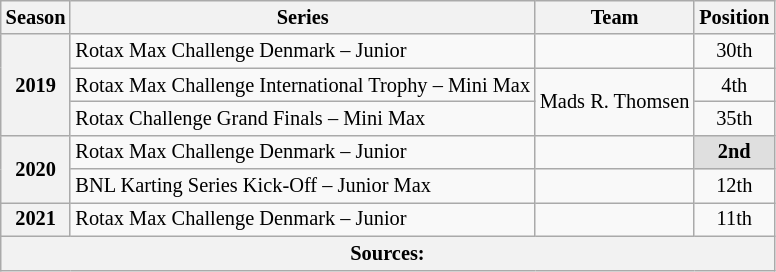<table class="wikitable" style="font-size: 85%; text-align:center">
<tr>
<th>Season</th>
<th>Series</th>
<th>Team</th>
<th>Position</th>
</tr>
<tr>
<th rowspan="3">2019</th>
<td align="left">Rotax Max Challenge Denmark – Junior</td>
<td align="left"></td>
<td>30th</td>
</tr>
<tr>
<td align="left">Rotax Max Challenge International Trophy – Mini Max</td>
<td align="left" rowspan="2">Mads R. Thomsen</td>
<td>4th</td>
</tr>
<tr>
<td align="left">Rotax Challenge Grand Finals – Mini Max</td>
<td>35th</td>
</tr>
<tr>
<th rowspan="2">2020</th>
<td align="left">Rotax Max Challenge Denmark – Junior</td>
<td align="left"></td>
<td style="background:#dfdfdf;"><strong>2nd</strong></td>
</tr>
<tr>
<td align="left">BNL Karting Series Kick-Off – Junior Max</td>
<td align="left"></td>
<td>12th</td>
</tr>
<tr>
<th>2021</th>
<td align="left">Rotax Max Challenge Denmark – Junior</td>
<td align="left"></td>
<td>11th</td>
</tr>
<tr>
<th colspan="4">Sources:</th>
</tr>
</table>
